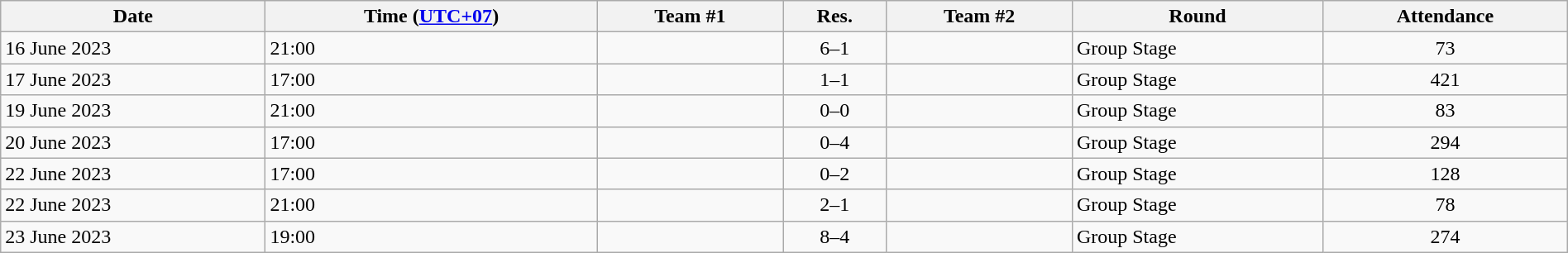<table class="wikitable" style="text-align:left; width:100%;">
<tr>
<th>Date</th>
<th>Time (<a href='#'>UTC+07</a>)</th>
<th>Team #1</th>
<th>Res.</th>
<th>Team #2</th>
<th>Round</th>
<th>Attendance</th>
</tr>
<tr>
<td>16 June 2023</td>
<td>21:00</td>
<td><strong></strong></td>
<td style="text-align:center;">6–1</td>
<td></td>
<td>Group Stage</td>
<td style="text-align:center;">73</td>
</tr>
<tr>
<td>17 June 2023</td>
<td>17:00</td>
<td></td>
<td style="text-align:center;">1–1</td>
<td></td>
<td>Group Stage</td>
<td style="text-align:center;">421</td>
</tr>
<tr>
<td>19 June 2023</td>
<td>21:00</td>
<td></td>
<td style="text-align:center;">0–0</td>
<td></td>
<td>Group Stage</td>
<td style="text-align:center;">83</td>
</tr>
<tr>
<td>20 June 2023</td>
<td>17:00</td>
<td></td>
<td style="text-align:center;">0–4</td>
<td><strong></strong></td>
<td>Group Stage</td>
<td style="text-align:center;">294</td>
</tr>
<tr>
<td>22 June 2023</td>
<td>17:00</td>
<td></td>
<td style="text-align:center;">0–2</td>
<td><strong></strong></td>
<td>Group Stage</td>
<td style="text-align:center;">128</td>
</tr>
<tr>
<td>22 June 2023</td>
<td>21:00</td>
<td><strong></strong></td>
<td style="text-align:center;">2–1</td>
<td></td>
<td>Group Stage</td>
<td style="text-align:center;">78</td>
</tr>
<tr>
<td>23 June 2023</td>
<td>19:00</td>
<td><strong></strong></td>
<td style="text-align:center;">8–4</td>
<td></td>
<td>Group Stage</td>
<td style="text-align:center;">274</td>
</tr>
</table>
